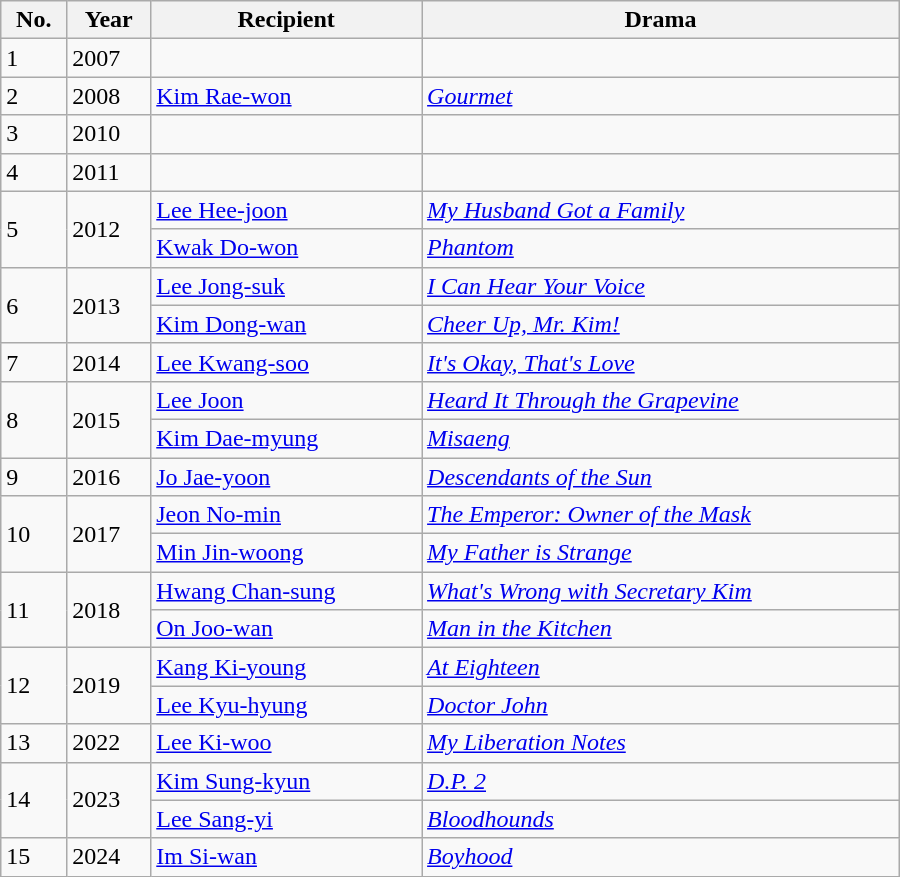<table class="wikitable" style="width:600px">
<tr>
<th>No.</th>
<th>Year</th>
<th>Recipient</th>
<th>Drama</th>
</tr>
<tr>
<td>1</td>
<td>2007</td>
<td></td>
<td></td>
</tr>
<tr>
<td>2</td>
<td>2008</td>
<td><a href='#'>Kim Rae-won</a></td>
<td><em><a href='#'>Gourmet</a></em></td>
</tr>
<tr>
<td>3</td>
<td>2010</td>
<td></td>
<td></td>
</tr>
<tr>
<td>4</td>
<td>2011</td>
<td></td>
<td></td>
</tr>
<tr>
<td rowspan=2>5</td>
<td rowspan=2>2012</td>
<td><a href='#'>Lee Hee-joon</a></td>
<td><em><a href='#'>My Husband Got a Family</a></em></td>
</tr>
<tr>
<td><a href='#'>Kwak Do-won</a></td>
<td><em><a href='#'>Phantom</a></em></td>
</tr>
<tr>
<td rowspan=2>6</td>
<td rowspan=2>2013</td>
<td><a href='#'>Lee Jong-suk</a></td>
<td><em><a href='#'>I Can Hear Your Voice</a></em></td>
</tr>
<tr>
<td><a href='#'>Kim Dong-wan</a></td>
<td><em><a href='#'>Cheer Up, Mr. Kim!</a></em></td>
</tr>
<tr>
<td>7</td>
<td>2014</td>
<td><a href='#'>Lee Kwang-soo</a></td>
<td><em><a href='#'>It's Okay, That's Love</a></em></td>
</tr>
<tr>
<td rowspan=2>8</td>
<td rowspan=2>2015</td>
<td><a href='#'>Lee Joon</a></td>
<td><em><a href='#'>Heard It Through the Grapevine</a></em></td>
</tr>
<tr>
<td><a href='#'>Kim Dae-myung</a></td>
<td><em><a href='#'>Misaeng</a></em></td>
</tr>
<tr>
<td>9</td>
<td>2016</td>
<td><a href='#'>Jo Jae-yoon</a></td>
<td><em><a href='#'>Descendants of the Sun</a></em></td>
</tr>
<tr>
<td rowspan=2>10</td>
<td rowspan=2>2017</td>
<td><a href='#'>Jeon No-min</a></td>
<td><em><a href='#'>The Emperor: Owner of the Mask</a></em></td>
</tr>
<tr>
<td><a href='#'>Min Jin-woong</a></td>
<td><em><a href='#'>My Father is Strange</a></em></td>
</tr>
<tr>
<td rowspan=2>11</td>
<td rowspan=2>2018</td>
<td><a href='#'>Hwang Chan-sung</a></td>
<td><em><a href='#'>What's Wrong with Secretary Kim</a></em></td>
</tr>
<tr>
<td><a href='#'>On Joo-wan</a></td>
<td><em><a href='#'>Man in the Kitchen</a></em></td>
</tr>
<tr>
<td rowspan=2>12</td>
<td rowspan=2>2019</td>
<td><a href='#'>Kang Ki-young</a></td>
<td><em><a href='#'>At Eighteen</a></em></td>
</tr>
<tr>
<td><a href='#'>Lee Kyu-hyung</a></td>
<td><em><a href='#'>Doctor John</a></em></td>
</tr>
<tr>
<td>13</td>
<td>2022</td>
<td><a href='#'>Lee Ki-woo</a></td>
<td><em><a href='#'>My Liberation Notes</a></em></td>
</tr>
<tr>
<td rowspan=2>14</td>
<td rowspan=2>2023</td>
<td><a href='#'>Kim Sung-kyun</a></td>
<td><em><a href='#'>D.P. 2</a></em></td>
</tr>
<tr>
<td><a href='#'>Lee Sang-yi</a></td>
<td><em><a href='#'>Bloodhounds</a></em></td>
</tr>
<tr>
<td>15</td>
<td>2024</td>
<td><a href='#'>Im Si-wan</a></td>
<td><em><a href='#'>Boyhood</a></em></td>
</tr>
</table>
